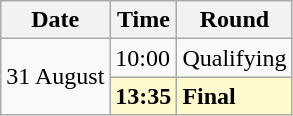<table class="wikitable">
<tr>
<th>Date</th>
<th>Time</th>
<th>Round</th>
</tr>
<tr>
<td rowspan=2>31 August</td>
<td>10:00</td>
<td>Qualifying</td>
</tr>
<tr style="background:lemonchiffon">
<td><strong>13:35</strong></td>
<td><strong>Final</strong></td>
</tr>
</table>
